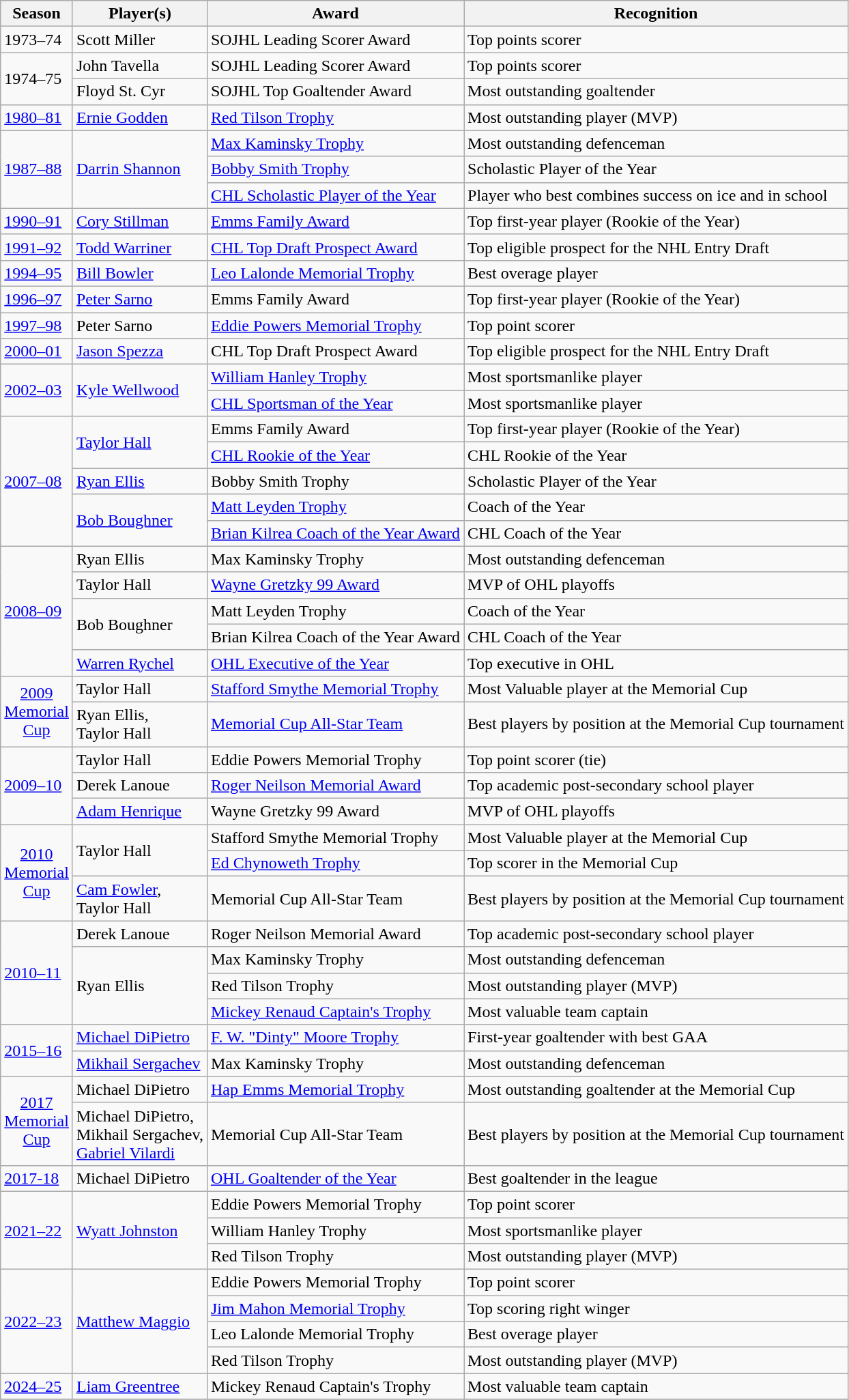<table class="wikitable">
<tr>
<th>Season</th>
<th>Player(s)</th>
<th>Award</th>
<th>Recognition</th>
</tr>
<tr>
<td>1973–74</td>
<td>Scott Miller</td>
<td>SOJHL Leading Scorer Award</td>
<td>Top points scorer</td>
</tr>
<tr>
<td rowspan="2">1974–75</td>
<td>John Tavella</td>
<td>SOJHL Leading Scorer Award</td>
<td>Top points scorer</td>
</tr>
<tr>
<td>Floyd St. Cyr</td>
<td>SOJHL Top Goaltender Award</td>
<td>Most outstanding goaltender</td>
</tr>
<tr>
<td><a href='#'>1980–81</a></td>
<td><a href='#'>Ernie Godden</a></td>
<td><a href='#'>Red Tilson Trophy</a></td>
<td>Most outstanding player (MVP)</td>
</tr>
<tr>
<td rowspan="3"><a href='#'>1987–88</a></td>
<td rowspan="3"><a href='#'>Darrin Shannon</a></td>
<td><a href='#'>Max Kaminsky Trophy</a></td>
<td>Most outstanding defenceman</td>
</tr>
<tr>
<td><a href='#'>Bobby Smith Trophy</a></td>
<td>Scholastic Player of the Year</td>
</tr>
<tr>
<td><a href='#'>CHL Scholastic Player of the Year</a></td>
<td>Player who best combines success on ice and in school</td>
</tr>
<tr>
<td><a href='#'>1990–91</a></td>
<td><a href='#'>Cory Stillman</a></td>
<td><a href='#'>Emms Family Award</a></td>
<td>Top first-year player (Rookie of the Year)</td>
</tr>
<tr>
<td><a href='#'>1991–92</a></td>
<td><a href='#'>Todd Warriner</a></td>
<td><a href='#'>CHL Top Draft Prospect Award</a></td>
<td>Top eligible prospect for the NHL Entry Draft</td>
</tr>
<tr>
<td><a href='#'>1994–95</a></td>
<td><a href='#'>Bill Bowler</a></td>
<td><a href='#'>Leo Lalonde Memorial Trophy</a></td>
<td>Best overage player</td>
</tr>
<tr>
<td><a href='#'>1996–97</a></td>
<td><a href='#'>Peter Sarno</a></td>
<td>Emms Family Award</td>
<td>Top first-year player (Rookie of the Year)</td>
</tr>
<tr>
<td><a href='#'>1997–98</a></td>
<td>Peter Sarno</td>
<td><a href='#'>Eddie Powers Memorial Trophy</a></td>
<td>Top point scorer</td>
</tr>
<tr>
<td><a href='#'>2000–01</a></td>
<td><a href='#'>Jason Spezza</a></td>
<td>CHL Top Draft Prospect Award</td>
<td>Top eligible prospect for the NHL Entry Draft</td>
</tr>
<tr>
<td rowspan="2"><a href='#'>2002–03</a></td>
<td rowspan="2"><a href='#'>Kyle Wellwood</a></td>
<td><a href='#'>William Hanley Trophy</a></td>
<td>Most sportsmanlike player</td>
</tr>
<tr>
<td><a href='#'>CHL Sportsman of the Year</a></td>
<td>Most sportsmanlike player</td>
</tr>
<tr>
<td rowspan="5"><a href='#'>2007–08</a></td>
<td rowspan="2"><a href='#'>Taylor Hall</a></td>
<td>Emms Family Award</td>
<td>Top first-year player (Rookie of the Year)</td>
</tr>
<tr>
<td><a href='#'>CHL Rookie of the Year</a></td>
<td>CHL Rookie of the Year</td>
</tr>
<tr>
<td><a href='#'>Ryan Ellis</a></td>
<td>Bobby Smith Trophy</td>
<td>Scholastic Player of the Year</td>
</tr>
<tr>
<td rowspan="2"><a href='#'>Bob Boughner</a></td>
<td><a href='#'>Matt Leyden Trophy</a></td>
<td>Coach of the Year</td>
</tr>
<tr>
<td><a href='#'>Brian Kilrea Coach of the Year Award</a></td>
<td>CHL Coach of the Year</td>
</tr>
<tr>
<td rowspan="5"><a href='#'>2008–09</a></td>
<td>Ryan Ellis</td>
<td>Max Kaminsky Trophy</td>
<td>Most outstanding defenceman</td>
</tr>
<tr>
<td>Taylor Hall</td>
<td><a href='#'>Wayne Gretzky 99 Award</a></td>
<td>MVP of OHL playoffs</td>
</tr>
<tr>
<td rowspan="2">Bob Boughner</td>
<td>Matt Leyden Trophy</td>
<td>Coach of the Year</td>
</tr>
<tr>
<td>Brian Kilrea Coach of the Year Award</td>
<td>CHL Coach of the Year</td>
</tr>
<tr>
<td><a href='#'>Warren Rychel</a></td>
<td><a href='#'>OHL Executive of the Year</a></td>
<td>Top executive in OHL</td>
</tr>
<tr>
<td rowspan="2" align="center"><a href='#'>2009<br>Memorial<br>Cup</a></td>
<td>Taylor Hall</td>
<td><a href='#'>Stafford Smythe Memorial Trophy</a></td>
<td>Most Valuable player at the Memorial Cup</td>
</tr>
<tr>
<td>Ryan Ellis,<br>Taylor Hall</td>
<td><a href='#'>Memorial Cup All-Star Team</a></td>
<td>Best players by position at the Memorial Cup tournament</td>
</tr>
<tr>
<td rowspan="3"><a href='#'>2009–10</a></td>
<td>Taylor Hall</td>
<td>Eddie Powers Memorial Trophy</td>
<td>Top point scorer (tie)</td>
</tr>
<tr>
<td>Derek Lanoue</td>
<td><a href='#'>Roger Neilson Memorial Award</a></td>
<td>Top academic post-secondary school player</td>
</tr>
<tr>
<td><a href='#'>Adam Henrique</a></td>
<td>Wayne Gretzky 99 Award</td>
<td>MVP of OHL playoffs</td>
</tr>
<tr>
<td rowspan="3" align="center"><a href='#'>2010<br>Memorial<br>Cup</a></td>
<td rowspan="2">Taylor Hall</td>
<td>Stafford Smythe Memorial Trophy</td>
<td>Most Valuable player at the Memorial Cup</td>
</tr>
<tr>
<td><a href='#'>Ed Chynoweth Trophy</a></td>
<td>Top scorer in the Memorial Cup</td>
</tr>
<tr>
<td><a href='#'>Cam Fowler</a>,<br>Taylor Hall</td>
<td>Memorial Cup All-Star Team</td>
<td>Best players by position at the Memorial Cup tournament</td>
</tr>
<tr>
<td rowspan="4"><a href='#'>2010–11</a></td>
<td>Derek Lanoue</td>
<td>Roger Neilson Memorial Award</td>
<td>Top academic post-secondary school player</td>
</tr>
<tr>
<td rowspan="3">Ryan Ellis</td>
<td>Max Kaminsky Trophy</td>
<td>Most outstanding defenceman</td>
</tr>
<tr>
<td>Red Tilson Trophy</td>
<td>Most outstanding player (MVP)</td>
</tr>
<tr>
<td><a href='#'>Mickey Renaud Captain's Trophy</a></td>
<td>Most valuable team captain</td>
</tr>
<tr>
<td rowspan="2"><a href='#'>2015–16</a></td>
<td><a href='#'>Michael DiPietro</a></td>
<td><a href='#'>F. W. "Dinty" Moore Trophy</a></td>
<td>First-year goaltender with best GAA</td>
</tr>
<tr>
<td><a href='#'>Mikhail Sergachev</a></td>
<td>Max Kaminsky Trophy</td>
<td>Most outstanding defenceman</td>
</tr>
<tr>
<td rowspan="2" align="center"><a href='#'>2017<br>Memorial<br>Cup</a></td>
<td>Michael DiPietro</td>
<td><a href='#'>Hap Emms Memorial Trophy</a></td>
<td>Most outstanding goaltender at the Memorial Cup</td>
</tr>
<tr>
<td>Michael DiPietro,<br>Mikhail Sergachev,<br><a href='#'>Gabriel Vilardi</a></td>
<td>Memorial Cup All-Star Team</td>
<td>Best players by position at the Memorial Cup tournament</td>
</tr>
<tr>
<td><a href='#'>2017-18</a></td>
<td>Michael DiPietro</td>
<td><a href='#'>OHL Goaltender of the Year</a></td>
<td>Best goaltender in the league</td>
</tr>
<tr>
<td rowspan="3"><a href='#'>2021–22</a></td>
<td rowspan="3"><a href='#'>Wyatt Johnston</a></td>
<td>Eddie Powers Memorial Trophy</td>
<td>Top point scorer</td>
</tr>
<tr>
<td>William Hanley Trophy</td>
<td>Most sportsmanlike player</td>
</tr>
<tr>
<td>Red Tilson Trophy</td>
<td>Most outstanding player (MVP)</td>
</tr>
<tr>
<td rowspan="4"><a href='#'>2022–23</a></td>
<td rowspan="4"><a href='#'>Matthew Maggio</a></td>
<td>Eddie Powers Memorial Trophy</td>
<td>Top point scorer</td>
</tr>
<tr>
<td><a href='#'>Jim Mahon Memorial Trophy</a></td>
<td>Top scoring right winger</td>
</tr>
<tr>
<td>Leo Lalonde Memorial Trophy</td>
<td>Best overage player</td>
</tr>
<tr>
<td>Red Tilson Trophy</td>
<td>Most outstanding player (MVP)</td>
</tr>
<tr>
<td><a href='#'>2024–25</a></td>
<td><a href='#'>Liam Greentree</a></td>
<td>Mickey Renaud Captain's Trophy</td>
<td>Most valuable team captain</td>
</tr>
<tr>
</tr>
</table>
